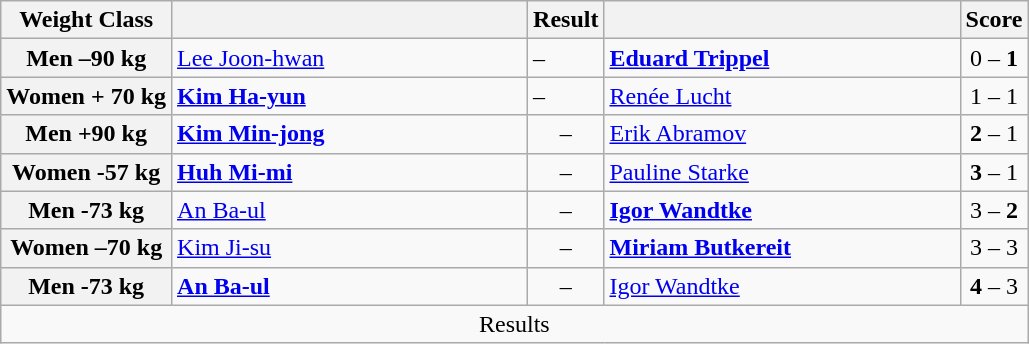<table class="wikitable">
<tr>
<th>Weight Class</th>
<th style="width: 230px;"></th>
<th>Result</th>
<th style="width: 230px;"></th>
<th>Score</th>
</tr>
<tr>
<th>Men –90 kg</th>
<td><a href='#'>Lee Joon-hwan</a></td>
<td> – <strong></strong></td>
<td><strong><a href='#'>Eduard Trippel</a></strong></td>
<td align=center>0 – <strong>1</strong></td>
</tr>
<tr>
<th>Women + 70 kg</th>
<td><strong><a href='#'>Kim Ha-yun</a></strong></td>
<td><strong></strong> – </td>
<td><a href='#'>Renée Lucht</a></td>
<td align=center>1 – 1</td>
</tr>
<tr>
<th>Men +90 kg</th>
<td><strong><a href='#'>Kim Min-jong</a></strong></td>
<td align=center><strong></strong> – </td>
<td><a href='#'>Erik Abramov</a></td>
<td align=center><strong>2</strong> – 1</td>
</tr>
<tr>
<th>Women -57 kg</th>
<td><strong><a href='#'>Huh Mi-mi</a></strong></td>
<td align=center><strong></strong> – </td>
<td><a href='#'>Pauline Starke</a></td>
<td align=center><strong>3</strong> – 1</td>
</tr>
<tr>
<th>Men -73 kg</th>
<td><a href='#'>An Ba-ul</a></td>
<td align=center> – <strong></strong></td>
<td><strong><a href='#'>Igor Wandtke</a></strong></td>
<td align=center>3 – <strong>2</strong></td>
</tr>
<tr>
<th>Women –70 kg</th>
<td><a href='#'>Kim Ji-su</a></td>
<td align=center> – <strong></strong></td>
<td><strong><a href='#'>Miriam Butkereit</a></strong></td>
<td align=center>3 – 3</td>
</tr>
<tr>
<th>Men -73 kg</th>
<td><strong><a href='#'>An Ba-ul</a></strong></td>
<td align=center><strong></strong> – </td>
<td><a href='#'>Igor Wandtke</a></td>
<td align=center><strong>4</strong> – 3</td>
</tr>
<tr>
<td align=center colspan=5>Results</td>
</tr>
</table>
